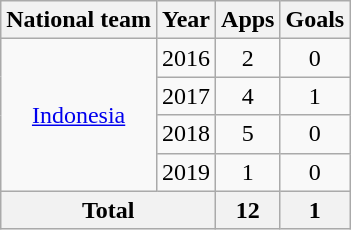<table class="wikitable" style="text-align:center">
<tr>
<th>National team</th>
<th>Year</th>
<th>Apps</th>
<th>Goals</th>
</tr>
<tr>
<td rowspan=4><a href='#'>Indonesia</a></td>
<td>2016</td>
<td>2</td>
<td>0</td>
</tr>
<tr>
<td>2017</td>
<td>4</td>
<td>1</td>
</tr>
<tr>
<td>2018</td>
<td>5</td>
<td>0</td>
</tr>
<tr>
<td>2019</td>
<td>1</td>
<td>0</td>
</tr>
<tr>
<th colspan=2>Total</th>
<th>12</th>
<th>1</th>
</tr>
</table>
